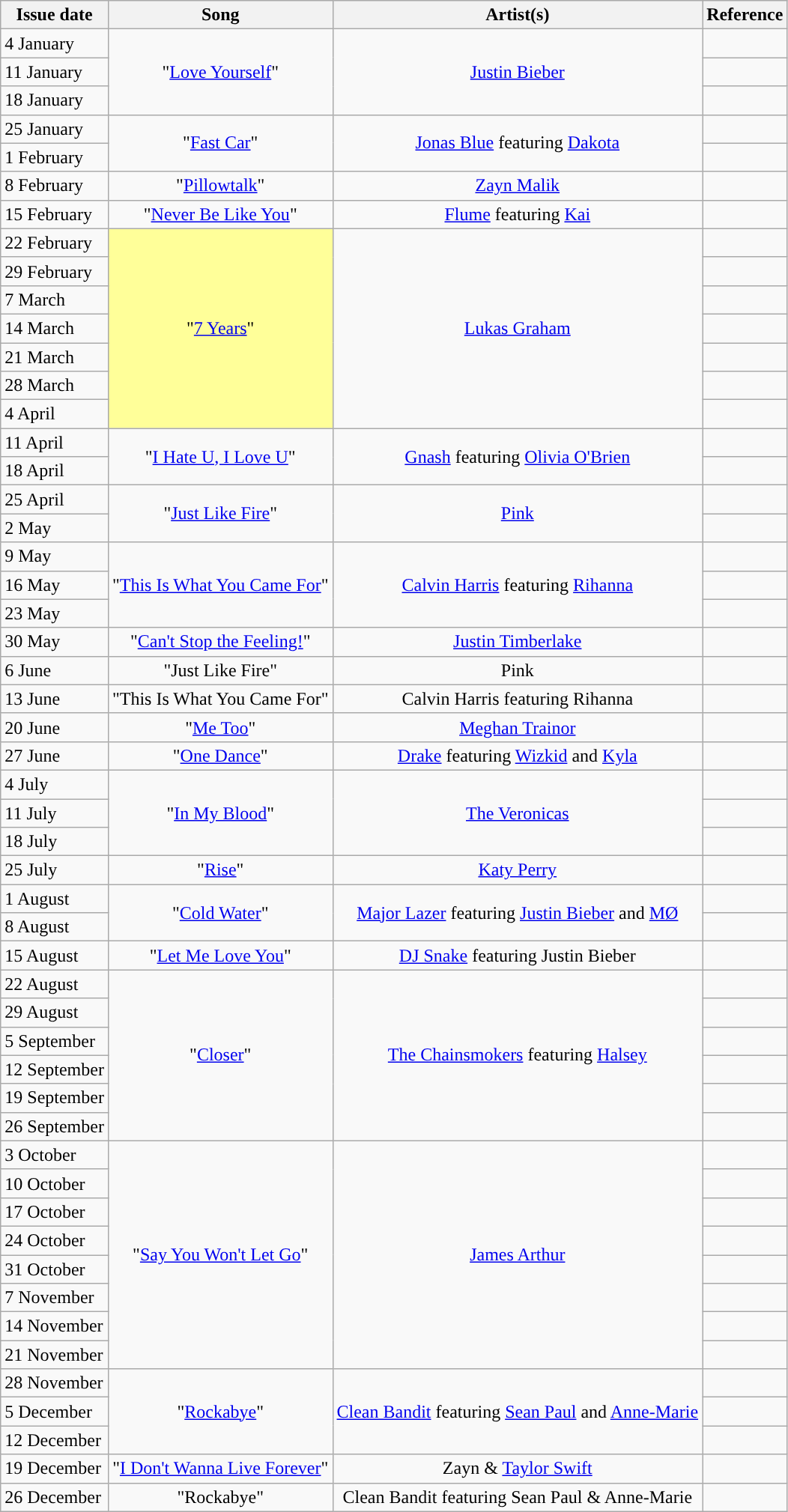<table class="wikitable">
<tr>
<th>Issue date</th>
<th>Song</th>
<th>Artist(s)</th>
<th>Reference</th>
</tr>
<tr>
<td align="left">4 January</td>
<td align="center" rowspan="3">"<a href='#'>Love Yourself</a>"</td>
<td align="center" rowspan="3"><a href='#'>Justin Bieber</a></td>
<td align="center"></td>
</tr>
<tr>
<td align="left">11 January</td>
<td align="center"></td>
</tr>
<tr>
<td align="left">18 January</td>
<td align="center"></td>
</tr>
<tr>
<td align="left">25 January</td>
<td align="center" rowspan="2">"<a href='#'>Fast Car</a>"</td>
<td align="center" rowspan="2"><a href='#'>Jonas Blue</a> featuring <a href='#'>Dakota</a></td>
<td align="center"></td>
</tr>
<tr>
<td align="left">1 February</td>
<td align="center"></td>
</tr>
<tr>
<td align="left">8 February</td>
<td align="center">"<a href='#'>Pillowtalk</a>"</td>
<td align="center"><a href='#'>Zayn Malik</a></td>
<td align="center"></td>
</tr>
<tr>
<td align="left">15 February</td>
<td align="center">"<a href='#'>Never Be Like You</a>"</td>
<td align="center"><a href='#'>Flume</a> featuring <a href='#'>Kai</a></td>
<td align="center"></td>
</tr>
<tr>
<td align="left">22 February</td>
<td bgcolor=#FFFF99 align="center" rowspan="7">"<a href='#'>7 Years</a>"</td>
<td align="center" rowspan="7"><a href='#'>Lukas Graham</a></td>
<td align="center"></td>
</tr>
<tr>
<td align="left">29 February</td>
<td align="center"></td>
</tr>
<tr>
<td align="left">7 March</td>
<td align="center"></td>
</tr>
<tr>
<td align="left">14 March</td>
<td align="center"></td>
</tr>
<tr>
<td align="left">21 March</td>
<td align="center"></td>
</tr>
<tr>
<td align="left">28 March</td>
<td align="center"></td>
</tr>
<tr>
<td align="left">4 April</td>
<td align="center"></td>
</tr>
<tr>
<td align="left">11 April</td>
<td align="center" rowspan="2">"<a href='#'>I Hate U, I Love U</a>"</td>
<td align="center" rowspan="2"><a href='#'>Gnash</a> featuring <a href='#'>Olivia O'Brien</a></td>
<td align="center"></td>
</tr>
<tr>
<td align="left">18 April</td>
<td align="center"></td>
</tr>
<tr>
<td align="left">25 April</td>
<td align="center" rowspan="2">"<a href='#'>Just Like Fire</a>"</td>
<td align="center" rowspan="2"><a href='#'>Pink</a></td>
<td align="center"></td>
</tr>
<tr>
<td align="left">2 May</td>
<td align="center"></td>
</tr>
<tr>
<td align="left">9 May</td>
<td align="center" rowspan="3">"<a href='#'>This Is What You Came For</a>"</td>
<td align="center" rowspan="3"><a href='#'>Calvin Harris</a> featuring <a href='#'>Rihanna</a></td>
<td align="center"></td>
</tr>
<tr>
<td align="left">16 May</td>
<td align="center"></td>
</tr>
<tr>
<td align="left">23 May</td>
<td align="center"></td>
</tr>
<tr>
<td align="left">30 May</td>
<td align="center">"<a href='#'>Can't Stop the Feeling!</a>"</td>
<td align="center"><a href='#'>Justin Timberlake</a></td>
<td align="center"></td>
</tr>
<tr>
<td align="left">6 June</td>
<td align="center">"Just Like Fire"</td>
<td align="center">Pink</td>
<td align="center"></td>
</tr>
<tr>
<td align="left">13 June</td>
<td align="center">"This Is What You Came For"</td>
<td align="center">Calvin Harris featuring Rihanna</td>
<td align="center"></td>
</tr>
<tr>
<td align="left">20 June</td>
<td align="center">"<a href='#'>Me Too</a>"</td>
<td align="center"><a href='#'>Meghan Trainor</a></td>
<td align="center"></td>
</tr>
<tr>
<td align="left">27 June</td>
<td align="center">"<a href='#'>One Dance</a>"</td>
<td align="center"><a href='#'>Drake</a> featuring <a href='#'>Wizkid</a> and <a href='#'>Kyla</a></td>
<td align="center"></td>
</tr>
<tr>
<td align="left">4 July</td>
<td align="center" rowspan="3">"<a href='#'>In My Blood</a>"</td>
<td align="center" rowspan="3"><a href='#'>The Veronicas</a></td>
<td align="center"></td>
</tr>
<tr>
<td align="left">11 July</td>
<td align="center"></td>
</tr>
<tr>
<td align="left">18 July</td>
<td align="center"></td>
</tr>
<tr>
<td align="left">25 July</td>
<td align="center">"<a href='#'>Rise</a>"</td>
<td align="center"><a href='#'>Katy Perry</a></td>
<td align="center"></td>
</tr>
<tr>
<td align="left">1 August</td>
<td align="center" rowspan="2">"<a href='#'>Cold Water</a>"</td>
<td align="center" rowspan="2"><a href='#'>Major Lazer</a> featuring <a href='#'>Justin Bieber</a> and <a href='#'>MØ</a></td>
<td align="center"></td>
</tr>
<tr>
<td align="left">8 August</td>
<td align="center"></td>
</tr>
<tr>
<td align="left">15 August</td>
<td align="center">"<a href='#'>Let Me Love You</a>"</td>
<td align="center"><a href='#'>DJ Snake</a> featuring Justin Bieber</td>
<td align="center"></td>
</tr>
<tr>
<td align="left">22 August</td>
<td align="center" rowspan="6">"<a href='#'>Closer</a>"</td>
<td align="center" rowspan="6"><a href='#'>The Chainsmokers</a> featuring <a href='#'>Halsey</a></td>
<td align="center"></td>
</tr>
<tr>
<td align="left">29 August</td>
<td align="center"></td>
</tr>
<tr>
<td align="left">5 September</td>
<td align="center"></td>
</tr>
<tr>
<td align="left">12 September</td>
<td align="center"></td>
</tr>
<tr>
<td align="left">19 September</td>
<td align="center"></td>
</tr>
<tr>
<td align="left">26 September</td>
<td align="center"></td>
</tr>
<tr>
<td align="left">3 October</td>
<td align="center" rowspan="8">"<a href='#'>Say You Won't Let Go</a>"</td>
<td align="center" rowspan="8"><a href='#'>James Arthur</a></td>
<td align="center"></td>
</tr>
<tr>
<td align="left">10 October</td>
<td align="center"></td>
</tr>
<tr>
<td align="left">17 October</td>
<td align="center"></td>
</tr>
<tr>
<td align="left">24 October</td>
<td align="center"></td>
</tr>
<tr>
<td align="left">31 October</td>
<td align="center"></td>
</tr>
<tr>
<td align="left">7 November</td>
<td align="center"></td>
</tr>
<tr>
<td align="left">14 November</td>
<td align="center"></td>
</tr>
<tr>
<td align="left">21 November</td>
<td align="center"></td>
</tr>
<tr>
<td align="left">28 November</td>
<td align="center" rowspan="3">"<a href='#'>Rockabye</a>"</td>
<td align="center" rowspan="3"><a href='#'>Clean Bandit</a> featuring <a href='#'>Sean Paul</a> and <a href='#'>Anne-Marie</a></td>
<td align="center"></td>
</tr>
<tr>
<td align="left">5 December</td>
<td align="center"></td>
</tr>
<tr>
<td align="left">12 December</td>
<td align="center"></td>
</tr>
<tr>
<td align="left">19 December</td>
<td align="center">"<a href='#'>I Don't Wanna Live Forever</a>"</td>
<td align="center">Zayn & <a href='#'>Taylor Swift</a></td>
<td align="center"></td>
</tr>
<tr>
<td align="left">26 December</td>
<td align="center">"Rockabye"</td>
<td align="center">Clean Bandit featuring Sean Paul & Anne-Marie</td>
<td align="center"></td>
</tr>
</table>
